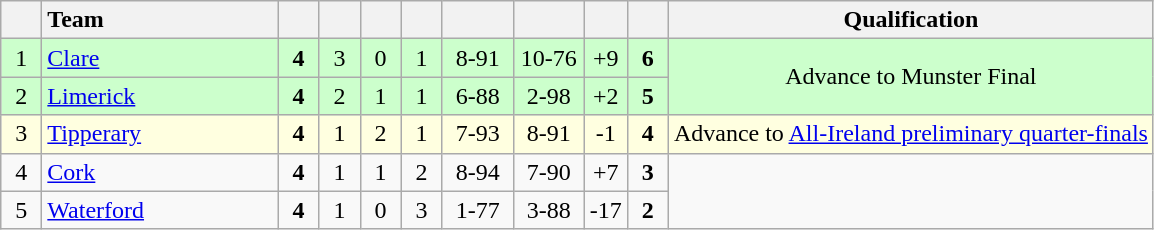<table class="wikitable" style="text-align:center">
<tr>
<th width="20"></th>
<th width="150" style="text-align:left;">Team</th>
<th width="20"></th>
<th width="20"></th>
<th width="20"></th>
<th width="20"></th>
<th width="40"></th>
<th width="40"></th>
<th width="20"></th>
<th width="20"></th>
<th>Qualification</th>
</tr>
<tr style="background:#ccffcc">
<td>1</td>
<td style="text-align:left"> <a href='#'>Clare</a></td>
<td><strong>4</strong></td>
<td>3</td>
<td>0</td>
<td>1</td>
<td>8-91</td>
<td>10-76</td>
<td>+9</td>
<td><strong>6</strong></td>
<td rowspan="2">Advance to Munster Final</td>
</tr>
<tr style="background:#ccffcc">
<td>2</td>
<td style="text-align:left"> <a href='#'>Limerick</a></td>
<td><strong>4</strong></td>
<td>2</td>
<td>1</td>
<td>1</td>
<td>6-88</td>
<td>2-98</td>
<td>+2</td>
<td><strong>5</strong></td>
</tr>
<tr style="background:#FFFFE0">
<td>3</td>
<td style="text-align:left"> <a href='#'>Tipperary</a></td>
<td><strong>4</strong></td>
<td>1</td>
<td>2</td>
<td>1</td>
<td>7-93</td>
<td>8-91</td>
<td>-1</td>
<td><strong>4</strong></td>
<td>Advance to <a href='#'>All-Ireland preliminary quarter-finals</a></td>
</tr>
<tr>
<td>4</td>
<td style="text-align:left"> <a href='#'>Cork</a></td>
<td><strong>4</strong></td>
<td>1</td>
<td>1</td>
<td>2</td>
<td>8-94</td>
<td>7-90</td>
<td>+7</td>
<td><strong>3</strong></td>
<td rowspan="2"></td>
</tr>
<tr>
<td>5</td>
<td style="text-align:left"> <a href='#'>Waterford</a></td>
<td><strong>4</strong></td>
<td>1</td>
<td>0</td>
<td>3</td>
<td>1-77</td>
<td>3-88</td>
<td>-17</td>
<td><strong>2</strong></td>
</tr>
</table>
